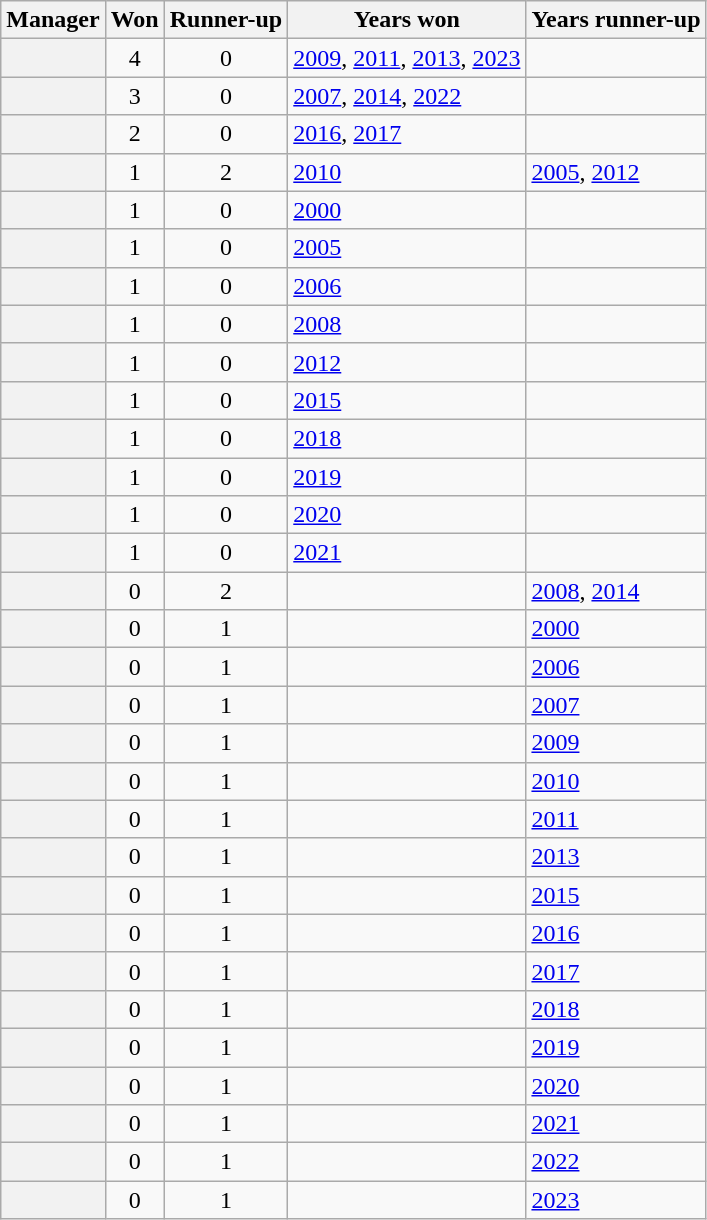<table class="wikitable plainrowheaders sortable">
<tr>
<th scope="col">Manager</th>
<th scope="col">Won</th>
<th scope="col">Runner-up</th>
<th scope="col" class="unsortable">Years won</th>
<th scope="col" class="unsortable">Years runner-up</th>
</tr>
<tr>
<th scope="row"> </th>
<td align="center">4</td>
<td align="center">0</td>
<td><a href='#'>2009</a>, <a href='#'>2011</a>, <a href='#'>2013</a>, <a href='#'>2023</a></td>
<td align="center"></td>
</tr>
<tr>
<th scope="row"> </th>
<td align="center">3</td>
<td align="center">0</td>
<td><a href='#'>2007</a>, <a href='#'>2014</a>, <a href='#'>2022</a></td>
<td align="center"></td>
</tr>
<tr>
<th scope="row"> </th>
<td align="center">2</td>
<td align="center">0</td>
<td><a href='#'>2016</a>, <a href='#'>2017</a></td>
<td align="center"></td>
</tr>
<tr>
<th scope="row"> </th>
<td align="center">1</td>
<td align="center">2</td>
<td><a href='#'>2010</a></td>
<td><a href='#'>2005</a>, <a href='#'>2012</a></td>
</tr>
<tr>
<th scope="row"> </th>
<td align="center">1</td>
<td align="center">0</td>
<td><a href='#'>2000</a></td>
<td align="center"></td>
</tr>
<tr>
<th scope="row"> </th>
<td align="center">1</td>
<td align="center">0</td>
<td><a href='#'>2005</a></td>
<td align="center"></td>
</tr>
<tr>
<th scope="row"> </th>
<td align="center">1</td>
<td align="center">0</td>
<td><a href='#'>2006</a></td>
<td align="center"></td>
</tr>
<tr>
<th scope="row"> </th>
<td align="center">1</td>
<td align="center">0</td>
<td><a href='#'>2008</a></td>
<td align="center"></td>
</tr>
<tr>
<th scope="row"> </th>
<td align="center">1</td>
<td align="center">0</td>
<td><a href='#'>2012</a></td>
<td align="center"></td>
</tr>
<tr>
<th scope="row"> </th>
<td align="center">1</td>
<td align="center">0</td>
<td><a href='#'>2015</a></td>
<td align="center"></td>
</tr>
<tr>
<th scope="row"> </th>
<td align="center">1</td>
<td align="center">0</td>
<td><a href='#'>2018</a></td>
<td align="center"></td>
</tr>
<tr>
<th scope="row"> </th>
<td align="center">1</td>
<td align="center">0</td>
<td><a href='#'>2019</a></td>
<td align="center"></td>
</tr>
<tr>
<th scope="row"> </th>
<td align="center">1</td>
<td align="center">0</td>
<td><a href='#'>2020</a></td>
<td align="center"></td>
</tr>
<tr>
<th scope="row"> </th>
<td align="center">1</td>
<td align="center">0</td>
<td><a href='#'>2021</a></td>
<td align="center"></td>
</tr>
<tr>
<th scope="row"> </th>
<td align="center">0</td>
<td align="center">2</td>
<td align="center"></td>
<td><a href='#'>2008</a>, <a href='#'>2014</a></td>
</tr>
<tr>
<th scope="row"> </th>
<td align="center">0</td>
<td align="center">1</td>
<td align="center"></td>
<td><a href='#'>2000</a></td>
</tr>
<tr>
<th scope="row"> </th>
<td align="center">0</td>
<td align="center">1</td>
<td align="center"></td>
<td><a href='#'>2006</a></td>
</tr>
<tr>
<th scope="row"> </th>
<td align="center">0</td>
<td align="center">1</td>
<td align="center"></td>
<td><a href='#'>2007</a></td>
</tr>
<tr>
<th scope="row"> </th>
<td align="center">0</td>
<td align="center">1</td>
<td align="center"></td>
<td><a href='#'>2009</a></td>
</tr>
<tr>
<th scope="row"> </th>
<td align="center">0</td>
<td align="center">1</td>
<td align="center"></td>
<td><a href='#'>2010</a></td>
</tr>
<tr>
<th scope="row"> </th>
<td align="center">0</td>
<td align="center">1</td>
<td align="center"></td>
<td><a href='#'>2011</a></td>
</tr>
<tr>
<th scope="row"> </th>
<td align="center">0</td>
<td align="center">1</td>
<td align="center"></td>
<td><a href='#'>2013</a></td>
</tr>
<tr>
<th scope="row"> </th>
<td align="center">0</td>
<td align="center">1</td>
<td align="center"></td>
<td><a href='#'>2015</a></td>
</tr>
<tr>
<th scope="row"> </th>
<td align="center">0</td>
<td align="center">1</td>
<td align="center"></td>
<td><a href='#'>2016</a></td>
</tr>
<tr>
<th scope="row"> </th>
<td align="center">0</td>
<td align="center">1</td>
<td align="center"></td>
<td><a href='#'>2017</a></td>
</tr>
<tr>
<th scope="row"> </th>
<td align="center">0</td>
<td align="center">1</td>
<td align="center"></td>
<td><a href='#'>2018</a></td>
</tr>
<tr>
<th scope="row"> </th>
<td align="center">0</td>
<td align="center">1</td>
<td align="center"></td>
<td><a href='#'>2019</a></td>
</tr>
<tr>
<th scope="row"> </th>
<td align="center">0</td>
<td align="center">1</td>
<td align="center"></td>
<td><a href='#'>2020</a></td>
</tr>
<tr>
<th scope="row"> </th>
<td align="center">0</td>
<td align="center">1</td>
<td align="center"></td>
<td><a href='#'>2021</a></td>
</tr>
<tr>
<th scope="row"> </th>
<td align="center">0</td>
<td align="center">1</td>
<td align="center"></td>
<td><a href='#'>2022</a></td>
</tr>
<tr>
<th scope="row"> </th>
<td align="center">0</td>
<td align="center">1</td>
<td align="center"></td>
<td><a href='#'>2023</a></td>
</tr>
</table>
